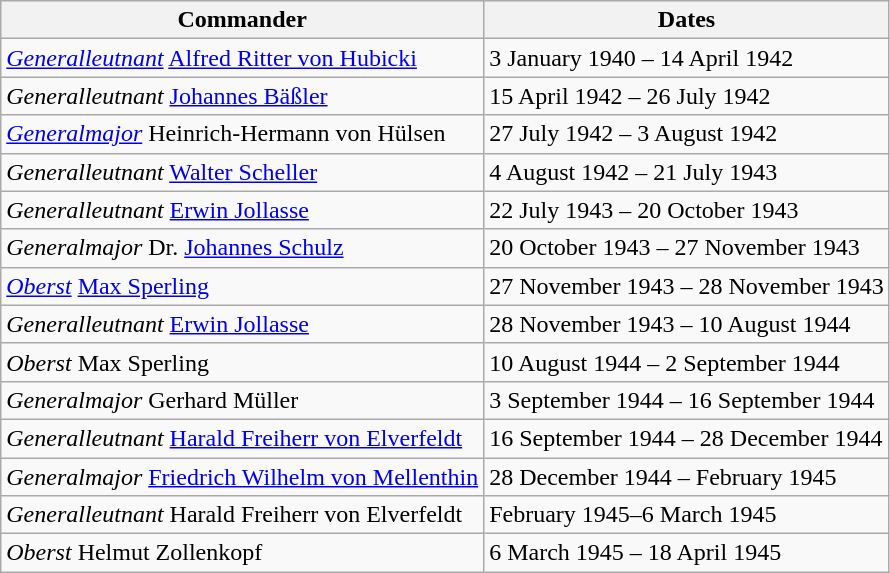<table class="wikitable" align="left">
<tr bgcolor="#efefef">
<th>Commander</th>
<th>Dates</th>
</tr>
<tr>
<td><em><a href='#'>Generalleutnant</a></em> <a href='#'>Alfred Ritter von Hubicki</a></td>
<td>3 January 1940 – 14 April 1942</td>
</tr>
<tr>
<td><em>Generalleutnant</em> <a href='#'>Johannes Bäßler</a></td>
<td>15 April 1942 – 26 July 1942</td>
</tr>
<tr>
<td><em><a href='#'>Generalmajor</a></em> Heinrich-Hermann von Hülsen</td>
<td>27 July 1942 – 3 August 1942</td>
</tr>
<tr>
<td><em>Generalleutnant</em> <a href='#'>Walter Scheller</a></td>
<td>4 August 1942 – 21 July 1943</td>
</tr>
<tr>
<td><em>Generalleutnant</em> <a href='#'>Erwin Jollasse</a></td>
<td>22 July 1943 – 20 October 1943</td>
</tr>
<tr>
<td><em>Generalmajor</em> Dr. <a href='#'>Johannes Schulz</a></td>
<td>20 October 1943 – 27 November 1943</td>
</tr>
<tr>
<td><em><a href='#'>Oberst</a></em> <a href='#'>Max Sperling</a></td>
<td>27 November 1943 – 28 November 1943</td>
</tr>
<tr>
<td><em>Generalleutnant</em> <a href='#'>Erwin Jollasse</a></td>
<td>28 November 1943 – 10 August 1944</td>
</tr>
<tr>
<td><em>Oberst</em> Max Sperling</td>
<td>10 August 1944 – 2 September 1944</td>
</tr>
<tr>
<td><em>Generalmajor</em> Gerhard Müller</td>
<td>3 September 1944 – 16 September 1944</td>
</tr>
<tr>
<td><em>Generalleutnant</em> <a href='#'>Harald Freiherr von Elverfeldt</a></td>
<td>16 September 1944 – 28 December 1944</td>
</tr>
<tr>
<td><em>Generalmajor</em> <a href='#'>Friedrich Wilhelm von Mellenthin</a></td>
<td>28 December 1944 – February 1945</td>
</tr>
<tr>
<td><em>Generalleutnant</em> Harald Freiherr von Elverfeldt</td>
<td>February 1945–6 March 1945</td>
</tr>
<tr>
<td><em>Oberst</em> Helmut Zollenkopf</td>
<td>6 March 1945 – 18 April 1945</td>
</tr>
</table>
